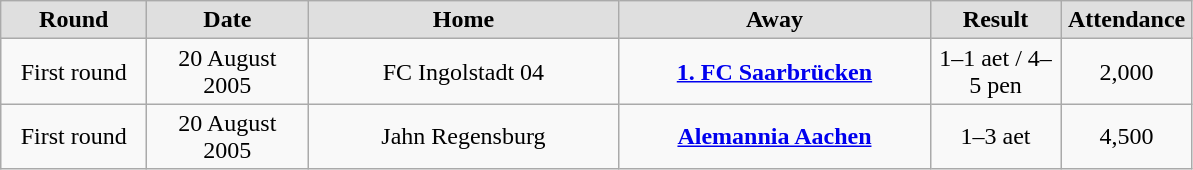<table class="wikitable">
<tr style="text-align:center; background:#dfdfdf;">
<td style="width:90px;"><strong>Round</strong></td>
<td style="width:100px;"><strong>Date</strong></td>
<td style="width:200px;"><strong>Home</strong></td>
<td style="width:200px;"><strong>Away</strong></td>
<td style="width:80px;"><strong>Result</strong></td>
<td style="width:80px;"><strong>Attendance</strong></td>
</tr>
<tr style="text-align:center;">
<td>First round</td>
<td>20 August 2005</td>
<td>FC Ingolstadt 04</td>
<td><strong><a href='#'>1. FC Saarbrücken</a></strong></td>
<td>1–1 aet / 4–5 pen</td>
<td>2,000</td>
</tr>
<tr style="text-align:center;">
<td>First round</td>
<td>20 August 2005</td>
<td>Jahn Regensburg</td>
<td><strong><a href='#'>Alemannia Aachen</a></strong></td>
<td>1–3 aet</td>
<td>4,500</td>
</tr>
</table>
